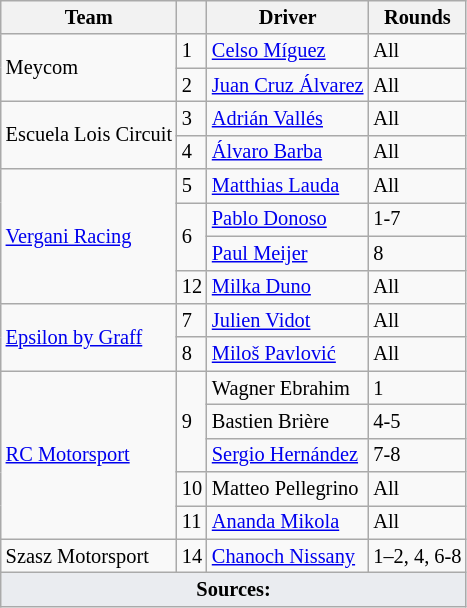<table class="wikitable" style="font-size:85%">
<tr>
<th>Team</th>
<th></th>
<th>Driver</th>
<th>Rounds</th>
</tr>
<tr>
<td rowspan=2> Meycom</td>
<td>1</td>
<td> <a href='#'>Celso Míguez</a></td>
<td>All</td>
</tr>
<tr>
<td>2</td>
<td nowrap> <a href='#'>Juan Cruz Álvarez</a></td>
<td>All</td>
</tr>
<tr>
<td rowspan=2 nowrap> Escuela Lois Circuit</td>
<td>3</td>
<td> <a href='#'>Adrián Vallés</a></td>
<td>All</td>
</tr>
<tr>
<td>4</td>
<td> <a href='#'>Álvaro Barba</a></td>
<td>All</td>
</tr>
<tr>
<td rowspan=4> <a href='#'>Vergani Racing</a></td>
<td>5</td>
<td> <a href='#'>Matthias Lauda</a></td>
<td>All</td>
</tr>
<tr>
<td rowspan=2>6</td>
<td> <a href='#'>Pablo Donoso</a></td>
<td>1-7</td>
</tr>
<tr>
<td> <a href='#'>Paul Meijer</a></td>
<td>8</td>
</tr>
<tr>
<td>12</td>
<td> <a href='#'>Milka Duno</a></td>
<td>All</td>
</tr>
<tr>
<td rowspan=2> <a href='#'>Epsilon by Graff</a></td>
<td>7</td>
<td> <a href='#'>Julien Vidot</a></td>
<td>All</td>
</tr>
<tr>
<td>8</td>
<td> <a href='#'>Miloš Pavlović</a></td>
<td>All</td>
</tr>
<tr>
<td rowspan=5> <a href='#'>RC Motorsport</a></td>
<td rowspan=3>9</td>
<td> Wagner Ebrahim</td>
<td>1</td>
</tr>
<tr>
<td> Bastien Brière</td>
<td>4-5</td>
</tr>
<tr>
<td> <a href='#'>Sergio Hernández</a></td>
<td>7-8</td>
</tr>
<tr>
<td>10</td>
<td> Matteo Pellegrino</td>
<td>All</td>
</tr>
<tr>
<td>11</td>
<td> <a href='#'>Ananda Mikola</a></td>
<td>All</td>
</tr>
<tr>
<td> Szasz Motorsport</td>
<td>14</td>
<td> <a href='#'>Chanoch Nissany</a></td>
<td>1–2, 4, 6-8</td>
</tr>
<tr class="sortbottom">
<td colspan="4" style="background-color:#EAECF0;text-align:center"><strong>Sources:</strong></td>
</tr>
</table>
